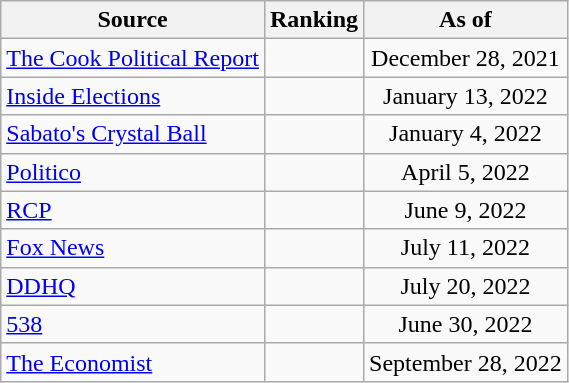<table class="wikitable" style="text-align:center">
<tr>
<th>Source</th>
<th>Ranking</th>
<th>As of</th>
</tr>
<tr>
<td align=left><a href='#'>The Cook Political Report</a></td>
<td></td>
<td>December 28, 2021</td>
</tr>
<tr>
<td align=left><a href='#'>Inside Elections</a></td>
<td></td>
<td>January 13, 2022</td>
</tr>
<tr>
<td align=left><a href='#'>Sabato's Crystal Ball</a></td>
<td></td>
<td>January 4, 2022</td>
</tr>
<tr>
<td align="left"><a href='#'>Politico</a></td>
<td></td>
<td>April 5, 2022</td>
</tr>
<tr>
<td align="left"><a href='#'>RCP</a></td>
<td></td>
<td>June 9, 2022</td>
</tr>
<tr>
<td align=left><a href='#'>Fox News</a></td>
<td></td>
<td>July 11, 2022</td>
</tr>
<tr>
<td align="left"><a href='#'>DDHQ</a></td>
<td></td>
<td>July 20, 2022</td>
</tr>
<tr>
<td align="left"><a href='#'>538</a></td>
<td></td>
<td>June 30, 2022</td>
</tr>
<tr>
<td align="left"><a href='#'>The Economist</a></td>
<td></td>
<td>September 28, 2022</td>
</tr>
</table>
